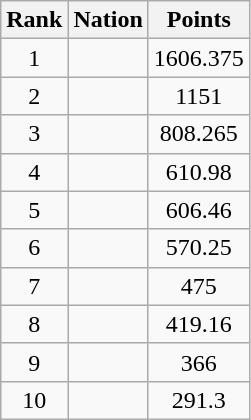<table class="wikitable sortable">
<tr>
<th>Rank</th>
<th>Nation</th>
<th>Points</th>
</tr>
<tr>
<td align=center>1</td>
<td></td>
<td align=center>1606.375</td>
</tr>
<tr>
<td align=center>2</td>
<td></td>
<td align=center>1151</td>
</tr>
<tr>
<td align=center>3</td>
<td></td>
<td align=center>808.265</td>
</tr>
<tr>
<td align=center>4</td>
<td></td>
<td align=center>610.98</td>
</tr>
<tr>
<td align=center>5</td>
<td></td>
<td align=center>606.46</td>
</tr>
<tr>
<td align=center>6</td>
<td></td>
<td align=center>570.25</td>
</tr>
<tr>
<td align=center>7</td>
<td></td>
<td align=center>475</td>
</tr>
<tr>
<td align=center>8</td>
<td></td>
<td align=center>419.16</td>
</tr>
<tr>
<td align=center>9</td>
<td></td>
<td align=center>366</td>
</tr>
<tr>
<td align=center>10</td>
<td></td>
<td align=center>291.3</td>
</tr>
</table>
